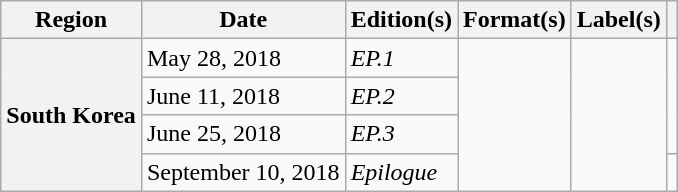<table class="wikitable plainrowheaders">
<tr>
<th scope="col">Region</th>
<th scope="col">Date</th>
<th scope="col">Edition(s)</th>
<th scope="col">Format(s)</th>
<th scope="col">Label(s)</th>
<th scope="col"></th>
</tr>
<tr>
<th scope="row" rowspan="4">South Korea</th>
<td>May 28, 2018</td>
<td><em>EP.1</em></td>
<td rowspan="4"></td>
<td rowspan="4"></td>
<td style="text-align:center" rowspan="3"></td>
</tr>
<tr>
<td>June 11, 2018</td>
<td><em>EP.2</em></td>
</tr>
<tr>
<td>June 25, 2018</td>
<td><em>EP.3</em></td>
</tr>
<tr>
<td>September 10, 2018</td>
<td><em>Epilogue</em></td>
<td style="text-align:center"></td>
</tr>
</table>
